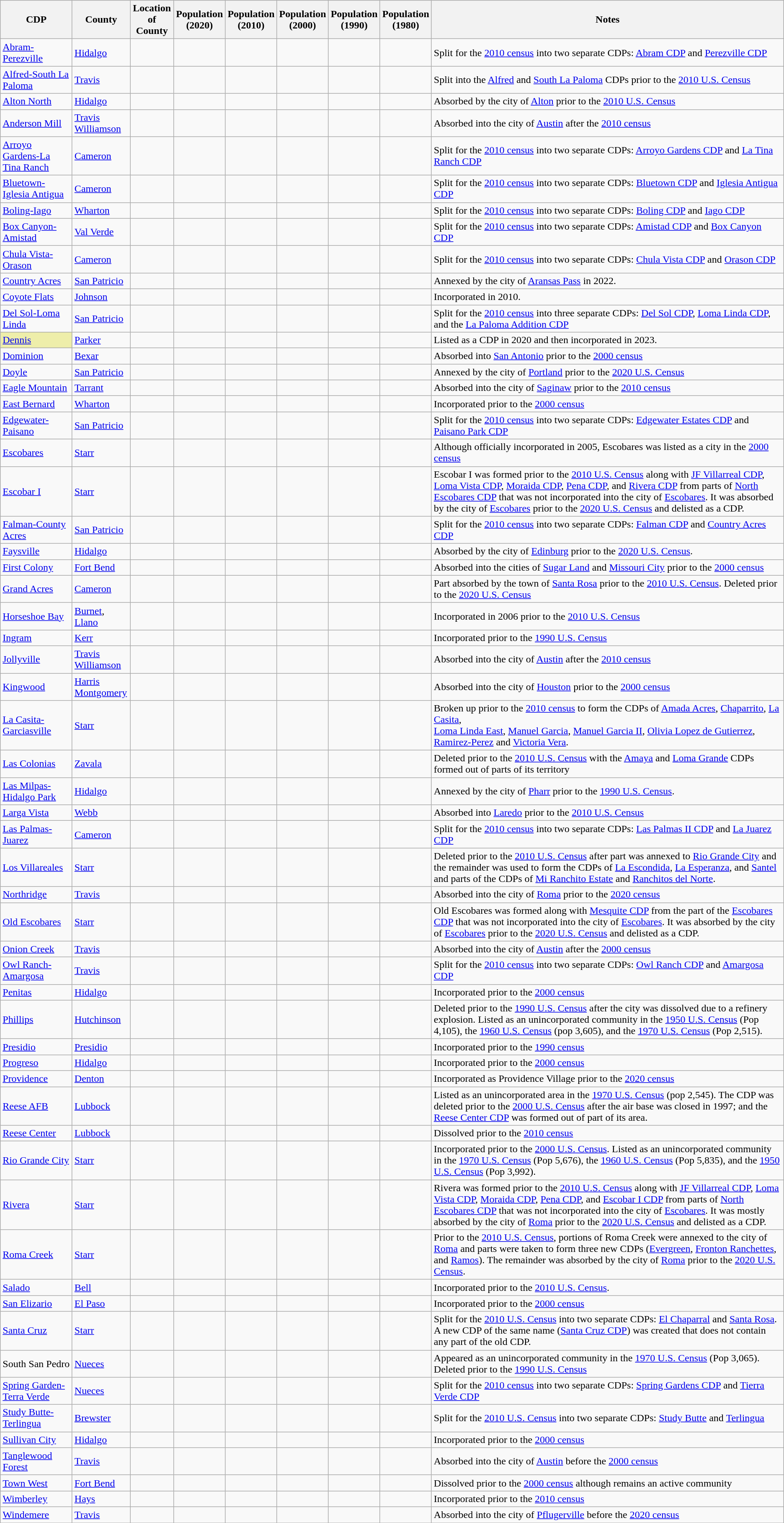<table class="wikitable sortable">
<tr>
<th>CDP</th>
<th>County</th>
<th>Location<br> of County</th>
<th>Population<br>(2020)</th>
<th>Population<br> (2010)</th>
<th>Population<br> (2000)</th>
<th>Population<br> (1990)</th>
<th>Population<br> (1980)</th>
<th>Notes</th>
</tr>
<tr>
<td><a href='#'>Abram-Perezville</a></td>
<td><a href='#'>Hidalgo</a></td>
<td></td>
<td></td>
<td></td>
<td></td>
<td></td>
<td></td>
<td>Split for the <a href='#'>2010 census</a> into two separate CDPs: <a href='#'>Abram CDP</a> and <a href='#'>Perezville CDP</a></td>
</tr>
<tr>
<td><a href='#'>Alfred-South La Paloma</a></td>
<td><a href='#'>Travis</a></td>
<td></td>
<td></td>
<td></td>
<td></td>
<td></td>
<td></td>
<td>Split into the <a href='#'>Alfred</a> and <a href='#'>South La Paloma</a> CDPs prior to the <a href='#'>2010 U.S. Census</a></td>
</tr>
<tr>
<td><a href='#'>Alton North</a></td>
<td><a href='#'>Hidalgo</a></td>
<td></td>
<td></td>
<td></td>
<td></td>
<td></td>
<td></td>
<td>Absorbed by the city of <a href='#'>Alton</a> prior to the <a href='#'>2010 U.S. Census</a></td>
</tr>
<tr>
<td><a href='#'>Anderson Mill</a></td>
<td><a href='#'>Travis</a><br>  <a href='#'>Williamson</a></td>
<td><br>  </td>
<td></td>
<td></td>
<td></td>
<td></td>
<td></td>
<td>Absorbed into the city of <a href='#'>Austin</a> after the <a href='#'>2010 census</a></td>
</tr>
<tr>
<td><a href='#'>Arroyo Gardens-La Tina Ranch</a></td>
<td><a href='#'>Cameron</a></td>
<td></td>
<td></td>
<td></td>
<td></td>
<td></td>
<td></td>
<td>Split for the <a href='#'>2010 census</a> into two separate CDPs: <a href='#'>Arroyo Gardens CDP</a> and <a href='#'>La Tina Ranch CDP</a></td>
</tr>
<tr>
<td><a href='#'>Bluetown-Iglesia Antigua</a></td>
<td><a href='#'>Cameron</a></td>
<td></td>
<td></td>
<td></td>
<td></td>
<td></td>
<td></td>
<td>Split for the <a href='#'>2010 census</a> into two separate CDPs: <a href='#'>Bluetown CDP</a> and <a href='#'>Iglesia Antigua CDP</a></td>
</tr>
<tr>
<td><a href='#'>Boling-Iago</a></td>
<td><a href='#'>Wharton</a></td>
<td></td>
<td></td>
<td></td>
<td></td>
<td></td>
<td></td>
<td>Split for the <a href='#'>2010 census</a> into two separate CDPs: <a href='#'>Boling CDP</a> and <a href='#'>Iago CDP</a></td>
</tr>
<tr>
<td><a href='#'>Box Canyon-Amistad</a></td>
<td><a href='#'>Val Verde</a></td>
<td></td>
<td></td>
<td></td>
<td></td>
<td></td>
<td></td>
<td>Split for the <a href='#'>2010 census</a> into two separate CDPs: <a href='#'>Amistad CDP</a> and <a href='#'>Box Canyon CDP</a></td>
</tr>
<tr>
<td><a href='#'>Chula Vista-Orason</a></td>
<td><a href='#'>Cameron</a></td>
<td></td>
<td></td>
<td></td>
<td></td>
<td></td>
<td></td>
<td>Split for the <a href='#'>2010 census</a> into two separate CDPs: <a href='#'>Chula Vista CDP</a> and <a href='#'>Orason CDP</a></td>
</tr>
<tr>
<td><a href='#'>Country Acres</a></td>
<td><a href='#'>San Patricio</a></td>
<td></td>
<td></td>
<td></td>
<td></td>
<td></td>
<td></td>
<td>Annexed by the city of <a href='#'>Aransas Pass</a> in 2022.</td>
</tr>
<tr>
<td><a href='#'>Coyote Flats</a></td>
<td><a href='#'>Johnson</a></td>
<td></td>
<td></td>
<td></td>
<td></td>
<td></td>
<td></td>
<td>Incorporated in 2010.</td>
</tr>
<tr>
<td><a href='#'>Del Sol-Loma Linda</a></td>
<td><a href='#'>San Patricio</a></td>
<td></td>
<td></td>
<td></td>
<td></td>
<td></td>
<td></td>
<td>Split for the <a href='#'>2010 census</a> into three separate CDPs: <a href='#'>Del Sol CDP</a>, <a href='#'>Loma Linda CDP</a>, and the <a href='#'>La Paloma Addition CDP</a></td>
</tr>
<tr>
<td style="background:#eea;"><a href='#'>Dennis</a></td>
<td><a href='#'>Parker</a></td>
<td></td>
<td></td>
<td></td>
<td></td>
<td></td>
<td></td>
<td>Listed as a CDP in 2020 and then incorporated in 2023.</td>
</tr>
<tr>
<td><a href='#'>Dominion</a></td>
<td><a href='#'>Bexar</a></td>
<td></td>
<td></td>
<td></td>
<td></td>
<td></td>
<td></td>
<td>Absorbed into <a href='#'>San Antonio</a> prior to the <a href='#'>2000 census</a></td>
</tr>
<tr>
<td><a href='#'>Doyle</a></td>
<td><a href='#'>San Patricio</a></td>
<td></td>
<td></td>
<td></td>
<td></td>
<td></td>
<td></td>
<td>Annexed by the city of <a href='#'>Portland</a> prior to the <a href='#'>2020 U.S. Census</a></td>
</tr>
<tr>
<td><a href='#'>Eagle Mountain</a></td>
<td><a href='#'>Tarrant</a></td>
<td></td>
<td></td>
<td></td>
<td></td>
<td></td>
<td></td>
<td>Absorbed into the city of <a href='#'>Saginaw</a> prior to the <a href='#'>2010 census</a></td>
</tr>
<tr>
<td><a href='#'>East Bernard</a></td>
<td><a href='#'>Wharton</a></td>
<td></td>
<td></td>
<td></td>
<td></td>
<td></td>
<td></td>
<td>Incorporated prior to the <a href='#'>2000 census</a></td>
</tr>
<tr>
<td><a href='#'>Edgewater-Paisano</a></td>
<td><a href='#'>San Patricio</a></td>
<td></td>
<td></td>
<td></td>
<td></td>
<td></td>
<td></td>
<td>Split for the <a href='#'>2010 census</a> into two separate CDPs: <a href='#'>Edgewater Estates CDP</a> and <a href='#'>Paisano Park CDP</a></td>
</tr>
<tr>
<td><a href='#'>Escobares</a></td>
<td><a href='#'>Starr</a></td>
<td></td>
<td></td>
<td></td>
<td></td>
<td></td>
<td></td>
<td>Although officially incorporated in 2005, Escobares was listed as a city in the <a href='#'>2000 census</a></td>
</tr>
<tr>
<td><a href='#'>Escobar I</a></td>
<td><a href='#'>Starr</a></td>
<td></td>
<td></td>
<td></td>
<td></td>
<td></td>
<td></td>
<td>Escobar I was formed prior to the <a href='#'>2010 U.S. Census</a> along with <a href='#'>JF Villarreal CDP</a>, <a href='#'>Loma Vista CDP</a>, <a href='#'>Moraida CDP</a>, <a href='#'>Pena CDP</a>, and <a href='#'>Rivera CDP</a> from parts of <a href='#'>North Escobares CDP</a> that was not incorporated into the city of <a href='#'>Escobares</a>. It was absorbed by the city of <a href='#'>Escobares</a> prior to the <a href='#'>2020 U.S. Census</a> and delisted as a CDP.</td>
</tr>
<tr>
<td><a href='#'>Falman-County Acres</a></td>
<td><a href='#'>San Patricio</a></td>
<td></td>
<td></td>
<td></td>
<td></td>
<td></td>
<td></td>
<td>Split for the <a href='#'>2010 census</a> into two separate CDPs: <a href='#'>Falman CDP</a> and <a href='#'>Country Acres CDP</a></td>
</tr>
<tr>
<td><a href='#'>Faysville</a></td>
<td><a href='#'>Hidalgo</a></td>
<td></td>
<td></td>
<td></td>
<td></td>
<td></td>
<td></td>
<td>Absorbed by the city of <a href='#'>Edinburg</a> prior to the <a href='#'>2020 U.S. Census</a>.</td>
</tr>
<tr>
<td><a href='#'>First Colony</a></td>
<td><a href='#'>Fort Bend</a></td>
<td></td>
<td></td>
<td></td>
<td></td>
<td></td>
<td></td>
<td>Absorbed into the cities of <a href='#'>Sugar Land</a> and <a href='#'>Missouri City</a> prior to the <a href='#'>2000 census</a></td>
</tr>
<tr>
<td><a href='#'>Grand Acres</a></td>
<td><a href='#'>Cameron</a></td>
<td></td>
<td></td>
<td></td>
<td></td>
<td></td>
<td></td>
<td>Part absorbed by the town of <a href='#'>Santa Rosa</a> prior to the <a href='#'>2010 U.S. Census</a>. Deleted prior to the <a href='#'>2020 U.S. Census</a></td>
</tr>
<tr>
<td><a href='#'>Horseshoe Bay</a></td>
<td><a href='#'>Burnet</a>, <a href='#'>Llano</a></td>
<td><br> </td>
<td></td>
<td></td>
<td></td>
<td></td>
<td></td>
<td>Incorporated in 2006 prior to the <a href='#'>2010 U.S. Census</a></td>
</tr>
<tr>
<td><a href='#'>Ingram</a></td>
<td><a href='#'>Kerr</a></td>
<td></td>
<td></td>
<td></td>
<td></td>
<td></td>
<td></td>
<td>Incorporated prior to the <a href='#'>1990 U.S. Census</a></td>
</tr>
<tr>
<td><a href='#'>Jollyville</a></td>
<td><a href='#'>Travis</a><br>  <a href='#'>Williamson</a></td>
<td><br>  </td>
<td></td>
<td></td>
<td></td>
<td></td>
<td></td>
<td>Absorbed into the city of <a href='#'>Austin</a> after the <a href='#'>2010 census</a></td>
</tr>
<tr>
<td><a href='#'>Kingwood</a></td>
<td><a href='#'>Harris</a><br><a href='#'>Montgomery</a></td>
<td><br></td>
<td></td>
<td></td>
<td></td>
<td></td>
<td></td>
<td>Absorbed into the city of <a href='#'>Houston</a> prior to the <a href='#'>2000 census</a></td>
</tr>
<tr>
<td><a href='#'>La Casita-Garciasville</a></td>
<td><a href='#'>Starr</a></td>
<td></td>
<td></td>
<td></td>
<td></td>
<td></td>
<td></td>
<td>Broken up prior to the <a href='#'>2010 census</a> to form the CDPs of <a href='#'>Amada Acres</a>, <a href='#'>Chaparrito</a>, <a href='#'>La Casita</a>,<br> <a href='#'>Loma Linda East</a>, <a href='#'>Manuel Garcia</a>, <a href='#'>Manuel Garcia II</a>, <a href='#'>Olivia Lopez de Gutierrez</a>, <a href='#'>Ramirez-Perez</a> and <a href='#'>Victoria Vera</a>.</td>
</tr>
<tr>
<td><a href='#'>Las Colonias</a></td>
<td><a href='#'>Zavala</a></td>
<td></td>
<td></td>
<td></td>
<td></td>
<td></td>
<td></td>
<td>Deleted prior to the <a href='#'>2010 U.S. Census</a> with the <a href='#'>Amaya</a> and <a href='#'>Loma Grande</a> CDPs formed out of parts of its territory</td>
</tr>
<tr>
<td><a href='#'>Las Milpas-Hidalgo Park</a></td>
<td><a href='#'>Hidalgo</a></td>
<td></td>
<td></td>
<td></td>
<td></td>
<td></td>
<td></td>
<td>Annexed by the city of <a href='#'>Pharr</a> prior to the <a href='#'>1990 U.S. Census</a>.</td>
</tr>
<tr>
<td><a href='#'>Larga Vista</a></td>
<td><a href='#'>Webb</a></td>
<td></td>
<td></td>
<td></td>
<td></td>
<td></td>
<td></td>
<td>Absorbed into <a href='#'>Laredo</a> prior to the <a href='#'>2010 U.S. Census</a></td>
</tr>
<tr>
<td><a href='#'>Las Palmas-Juarez</a></td>
<td><a href='#'>Cameron</a></td>
<td></td>
<td></td>
<td></td>
<td></td>
<td></td>
<td></td>
<td>Split for the <a href='#'>2010 census</a> into two separate CDPs: <a href='#'>Las Palmas II CDP</a> and <a href='#'>La Juarez CDP</a></td>
</tr>
<tr>
<td><a href='#'>Los Villareales</a></td>
<td><a href='#'>Starr</a></td>
<td></td>
<td></td>
<td></td>
<td></td>
<td></td>
<td></td>
<td>Deleted prior to the <a href='#'>2010 U.S. Census</a> after part was annexed to <a href='#'>Rio Grande City</a> and the remainder was used to form the CDPs of <a href='#'>La Escondida</a>, <a href='#'>La Esperanza</a>, and <a href='#'>Santel</a> and parts of the CDPs of <a href='#'>Mi Ranchito Estate</a> and <a href='#'>Ranchitos del Norte</a>.</td>
</tr>
<tr>
<td><a href='#'>Northridge</a></td>
<td><a href='#'>Travis</a></td>
<td></td>
<td></td>
<td></td>
<td></td>
<td></td>
<td></td>
<td>Absorbed into the city of <a href='#'>Roma</a> prior to the <a href='#'>2020 census</a></td>
</tr>
<tr>
<td><a href='#'>Old Escobares</a></td>
<td><a href='#'>Starr</a></td>
<td></td>
<td></td>
<td></td>
<td></td>
<td></td>
<td></td>
<td>Old Escobares was formed along with <a href='#'>Mesquite CDP</a> from the part of the <a href='#'>Escobares CDP</a> that was not incorporated into the city of <a href='#'>Escobares</a>. It was absorbed by the city of <a href='#'>Escobares</a> prior to the <a href='#'>2020 U.S. Census</a> and delisted as a CDP.</td>
</tr>
<tr>
<td><a href='#'>Onion Creek</a></td>
<td><a href='#'>Travis</a></td>
<td></td>
<td></td>
<td></td>
<td></td>
<td></td>
<td></td>
<td>Absorbed into the city of <a href='#'>Austin</a> after the <a href='#'>2000 census</a></td>
</tr>
<tr>
<td><a href='#'>Owl Ranch-Amargosa</a></td>
<td><a href='#'>Travis</a></td>
<td></td>
<td></td>
<td></td>
<td></td>
<td></td>
<td></td>
<td>Split for the <a href='#'>2010 census</a> into two separate CDPs: <a href='#'>Owl Ranch CDP</a> and <a href='#'>Amargosa CDP</a></td>
</tr>
<tr>
<td><a href='#'>Penitas</a></td>
<td><a href='#'>Hidalgo</a></td>
<td></td>
<td></td>
<td></td>
<td></td>
<td></td>
<td></td>
<td>Incorporated prior to the <a href='#'>2000 census</a></td>
</tr>
<tr>
<td><a href='#'>Phillips</a></td>
<td><a href='#'>Hutchinson</a></td>
<td></td>
<td></td>
<td></td>
<td></td>
<td></td>
<td></td>
<td>Deleted prior to the <a href='#'>1990 U.S. Census</a> after the city was dissolved due to a refinery explosion.  Listed as an unincorporated community in the <a href='#'>1950 U.S. Census</a> (Pop 4,105),  the <a href='#'>1960 U.S. Census</a> (pop 3,605),  and the <a href='#'>1970 U.S. Census</a> (Pop 2,515).</td>
</tr>
<tr>
<td><a href='#'>Presidio</a></td>
<td><a href='#'>Presidio</a></td>
<td></td>
<td></td>
<td></td>
<td></td>
<td></td>
<td></td>
<td>Incorporated prior to the <a href='#'>1990 census</a></td>
</tr>
<tr>
<td><a href='#'>Progreso</a></td>
<td><a href='#'>Hidalgo</a></td>
<td></td>
<td></td>
<td></td>
<td></td>
<td></td>
<td></td>
<td>Incorporated prior to the <a href='#'>2000 census</a></td>
</tr>
<tr>
<td><a href='#'>Providence</a></td>
<td><a href='#'>Denton</a></td>
<td></td>
<td></td>
<td></td>
<td></td>
<td></td>
<td></td>
<td>Incorporated as Providence Village prior to the <a href='#'>2020 census</a></td>
</tr>
<tr>
<td><a href='#'>Reese AFB</a></td>
<td><a href='#'>Lubbock</a></td>
<td></td>
<td></td>
<td></td>
<td></td>
<td></td>
<td></td>
<td>Listed as an unincorporated area in the <a href='#'>1970 U.S. Census</a> (pop 2,545). The CDP was deleted prior to the <a href='#'>2000 U.S. Census</a> after the air base was closed in 1997; and the  <a href='#'>Reese Center CDP</a> was formed out of part of its area.</td>
</tr>
<tr>
<td><a href='#'>Reese Center</a></td>
<td><a href='#'>Lubbock</a></td>
<td></td>
<td></td>
<td></td>
<td></td>
<td></td>
<td></td>
<td>Dissolved prior to the <a href='#'>2010 census</a></td>
</tr>
<tr>
<td><a href='#'>Rio Grande City</a></td>
<td><a href='#'>Starr</a></td>
<td></td>
<td></td>
<td></td>
<td></td>
<td></td>
<td></td>
<td>Incorporated prior to the <a href='#'>2000 U.S. Census</a>. Listed as an unincorporated community in the <a href='#'>1970 U.S. Census</a> (Pop 5,676), the <a href='#'>1960 U.S. Census</a> (Pop 5,835), and the <a href='#'>1950 U.S. Census</a> (Pop 3,992).</td>
</tr>
<tr>
<td><a href='#'>Rivera</a></td>
<td><a href='#'>Starr</a></td>
<td></td>
<td></td>
<td></td>
<td></td>
<td></td>
<td></td>
<td>Rivera was formed prior to the <a href='#'>2010 U.S. Census</a> along with <a href='#'>JF Villarreal CDP</a>, <a href='#'>Loma Vista CDP</a>, <a href='#'>Moraida CDP</a>, <a href='#'>Pena CDP</a>, and <a href='#'>Escobar I CDP</a> from parts of <a href='#'>North Escobares CDP</a> that was not incorporated into the city of <a href='#'>Escobares</a>. It was mostly absorbed by the city of <a href='#'>Roma</a> prior to the <a href='#'>2020 U.S. Census</a> and delisted as a CDP.</td>
</tr>
<tr>
<td><a href='#'>Roma Creek</a></td>
<td><a href='#'>Starr</a></td>
<td></td>
<td></td>
<td></td>
<td></td>
<td></td>
<td></td>
<td>Prior to the <a href='#'>2010 U.S. Census</a>, portions of Roma Creek were annexed to the city of <a href='#'>Roma</a> and parts were taken to form three new CDPs (<a href='#'>Evergreen</a>, <a href='#'>Fronton Ranchettes</a>, and <a href='#'>Ramos</a>). The remainder was absorbed by the city of <a href='#'>Roma</a> prior to the <a href='#'>2020 U.S. Census</a>.</td>
</tr>
<tr>
<td><a href='#'>Salado</a></td>
<td><a href='#'>Bell</a></td>
<td></td>
<td></td>
<td></td>
<td></td>
<td></td>
<td></td>
<td>Incorporated prior to the <a href='#'>2010 U.S. Census</a>.</td>
</tr>
<tr>
<td><a href='#'>San Elizario</a></td>
<td><a href='#'>El Paso</a></td>
<td></td>
<td></td>
<td></td>
<td></td>
<td></td>
<td></td>
<td>Incorporated prior to the <a href='#'>2000 census</a></td>
</tr>
<tr>
<td><a href='#'>Santa Cruz</a></td>
<td><a href='#'>Starr</a></td>
<td></td>
<td></td>
<td></td>
<td></td>
<td></td>
<td></td>
<td>Split for the <a href='#'>2010 U.S. Census</a> into two separate CDPs: <a href='#'>El Chaparral</a> and <a href='#'>Santa Rosa</a>. A new CDP of the same name (<a href='#'>Santa Cruz CDP</a>) was created that does not contain any part of the old CDP.</td>
</tr>
<tr>
<td>South San Pedro</td>
<td><a href='#'>Nueces</a></td>
<td></td>
<td></td>
<td></td>
<td></td>
<td></td>
<td></td>
<td>Appeared as an unincorporated community in the <a href='#'>1970 U.S. Census</a> (Pop 3,065). Deleted prior to the <a href='#'>1990 U.S. Census</a></td>
</tr>
<tr>
<td><a href='#'>Spring Garden-Terra Verde</a></td>
<td><a href='#'>Nueces</a></td>
<td></td>
<td></td>
<td></td>
<td></td>
<td></td>
<td></td>
<td>Split for the <a href='#'>2010 census</a> into two separate CDPs: <a href='#'>Spring Gardens CDP</a> and <a href='#'>Tierra Verde CDP</a></td>
</tr>
<tr>
<td><a href='#'>Study Butte-Terlingua</a></td>
<td><a href='#'>Brewster</a></td>
<td></td>
<td></td>
<td></td>
<td></td>
<td></td>
<td></td>
<td>Split for the <a href='#'>2010 U.S. Census</a> into two separate CDPs: <a href='#'>Study Butte</a> and <a href='#'>Terlingua</a></td>
</tr>
<tr>
<td><a href='#'>Sullivan City</a></td>
<td><a href='#'>Hidalgo</a></td>
<td></td>
<td></td>
<td></td>
<td></td>
<td></td>
<td></td>
<td>Incorporated prior to the <a href='#'>2000 census</a></td>
</tr>
<tr>
<td><a href='#'>Tanglewood Forest</a></td>
<td><a href='#'>Travis</a></td>
<td></td>
<td></td>
<td></td>
<td></td>
<td></td>
<td></td>
<td>Absorbed into the city of <a href='#'>Austin</a> before the <a href='#'>2000 census</a></td>
</tr>
<tr>
<td><a href='#'>Town West</a></td>
<td><a href='#'>Fort Bend</a></td>
<td></td>
<td></td>
<td></td>
<td></td>
<td></td>
<td></td>
<td>Dissolved prior to the <a href='#'>2000 census</a> although remains an active community</td>
</tr>
<tr>
<td><a href='#'>Wimberley</a></td>
<td><a href='#'>Hays</a></td>
<td></td>
<td></td>
<td></td>
<td></td>
<td></td>
<td></td>
<td>Incorporated prior to the <a href='#'>2010 census</a></td>
</tr>
<tr>
<td><a href='#'>Windemere</a></td>
<td><a href='#'>Travis</a></td>
<td></td>
<td></td>
<td></td>
<td></td>
<td></td>
<td></td>
<td>Absorbed into the city of <a href='#'>Pflugerville</a> before the <a href='#'>2020 census</a></td>
</tr>
<tr>
</tr>
</table>
